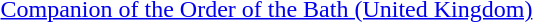<table>
<tr>
<td rowspan=2 style="width:60px; vertical-align:top;"></td>
<td><a href='#'>Companion of the Order of the Bath (United Kingdom)</a></td>
</tr>
<tr>
<td></td>
</tr>
</table>
